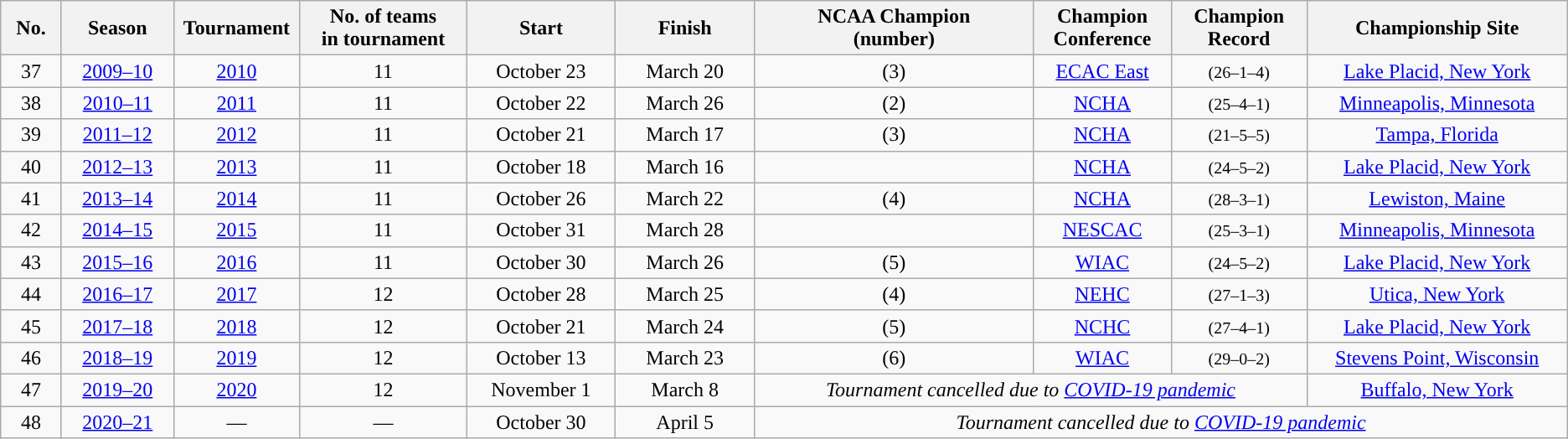<table class="wikitable">
<tr>
<th style="width:3em">No.</th>
<th style="width:6em">Season</th>
<th style="width:6em">Tournament</th>
<th style="width:9em">No. of teams<br>in tournament</th>
<th style="width:8em">Start</th>
<th style="width:8em">Finish</th>
<th style="width:17em">NCAA Champion<br>(number)</th>
<th style="width:7em">Champion<br>Conference</th>
<th style="width:7em">Champion<br>Record</th>
<th style="width:15em">Championship Site</th>
</tr>
<tr style="text-align:center;">
<td>37</td>
<td><a href='#'>2009–10</a></td>
<td><a href='#'>2010</a></td>
<td>11</td>
<td>October 23</td>
<td>March 20</td>
<td [align=center><strong><a href='#'></a></strong> (3)</td>
<td><a href='#'>ECAC East</a></td>
<td><small>(26–1–4)</small></td>
<td><a href='#'>Lake Placid, New York</a></td>
</tr>
<tr style="text-align:center;">
<td>38</td>
<td><a href='#'>2010–11</a></td>
<td><a href='#'>2011</a></td>
<td>11</td>
<td>October 22</td>
<td>March 26</td>
<td align=center><strong><a href='#'></a></strong> (2)</td>
<td><a href='#'>NCHA</a></td>
<td><small>(25–4–1)</small></td>
<td><a href='#'>Minneapolis, Minnesota</a></td>
</tr>
<tr style="text-align:center;">
<td>39</td>
<td><a href='#'>2011–12</a></td>
<td><a href='#'>2012</a></td>
<td>11</td>
<td>October 21</td>
<td>March 17</td>
<td align=center><strong><a href='#'></a></strong> (3)</td>
<td><a href='#'>NCHA</a></td>
<td><small>(21–5–5)</small></td>
<td><a href='#'>Tampa, Florida</a></td>
</tr>
<tr style="text-align:center;">
<td>40</td>
<td><a href='#'>2012–13</a></td>
<td><a href='#'>2013</a></td>
<td>11</td>
<td>October 18</td>
<td>March 16</td>
<td align=center><strong><a href='#'></a></strong></td>
<td><a href='#'>NCHA</a></td>
<td><small>(24–5–2)</small></td>
<td><a href='#'>Lake Placid, New York</a></td>
</tr>
<tr style="text-align:center;">
<td>41</td>
<td><a href='#'>2013–14</a></td>
<td><a href='#'>2014</a></td>
<td>11</td>
<td>October 26</td>
<td>March 22</td>
<td align=center><strong><a href='#'></a></strong> (4)</td>
<td><a href='#'>NCHA</a></td>
<td><small>(28–3–1)</small></td>
<td><a href='#'>Lewiston, Maine</a></td>
</tr>
<tr style="text-align:center;">
<td>42</td>
<td><a href='#'>2014–15</a></td>
<td><a href='#'>2015</a></td>
<td>11</td>
<td>October 31</td>
<td>March 28</td>
<td align=center><strong><a href='#'></a></strong></td>
<td><a href='#'>NESCAC</a></td>
<td><small>(25–3–1)</small></td>
<td><a href='#'>Minneapolis, Minnesota</a></td>
</tr>
<tr style="text-align:center;">
<td>43</td>
<td><a href='#'>2015–16</a></td>
<td><a href='#'>2016</a></td>
<td>11</td>
<td>October 30</td>
<td>March 26</td>
<td align=center><strong><a href='#'></a></strong> (5)</td>
<td><a href='#'>WIAC</a></td>
<td><small>(24–5–2)</small></td>
<td><a href='#'>Lake Placid, New York</a></td>
</tr>
<tr style="text-align:center;">
<td>44</td>
<td><a href='#'>2016–17</a></td>
<td><a href='#'>2017</a></td>
<td>12</td>
<td>October 28</td>
<td>March 25</td>
<td align=center><strong><a href='#'></a></strong> (4)</td>
<td><a href='#'>NEHC</a></td>
<td><small>(27–1–3)</small></td>
<td><a href='#'>Utica, New York</a></td>
</tr>
<tr style="text-align:center;">
<td>45</td>
<td><a href='#'>2017–18</a></td>
<td><a href='#'>2018</a></td>
<td>12</td>
<td>October 21</td>
<td>March 24</td>
<td align=center><strong><a href='#'></a></strong> (5)</td>
<td><a href='#'>NCHC</a></td>
<td><small>(27–4–1)</small></td>
<td><a href='#'>Lake Placid, New York</a></td>
</tr>
<tr style="text-align:center;">
<td>46</td>
<td><a href='#'>2018–19</a></td>
<td><a href='#'>2019</a></td>
<td>12</td>
<td>October 13</td>
<td>March 23</td>
<td align=center><strong><a href='#'></a></strong> (6)</td>
<td><a href='#'>WIAC</a></td>
<td><small>(29–0–2)</small></td>
<td><a href='#'>Stevens Point, Wisconsin</a></td>
</tr>
<tr style="text-align:center;">
<td>47</td>
<td><a href='#'>2019–20</a></td>
<td><a href='#'>2020</a></td>
<td>12</td>
<td>November 1</td>
<td>March 8</td>
<td colspan="3"><em>Tournament cancelled due to <a href='#'>COVID-19 pandemic</a></em></td>
<td><a href='#'>Buffalo, New York</a></td>
</tr>
<tr style="text-align:center;">
<td>48</td>
<td><a href='#'>2020–21</a></td>
<td>—</td>
<td>—</td>
<td>October 30</td>
<td>April 5</td>
<td colspan="4"><em>Tournament cancelled due to <a href='#'>COVID-19 pandemic</a></em></td>
</tr>
</table>
